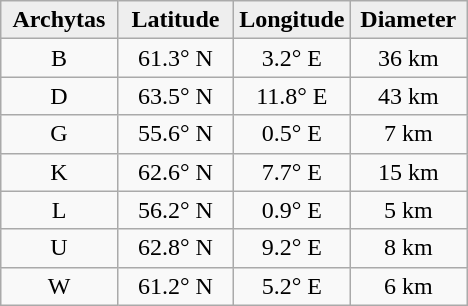<table class="wikitable">
<tr>
<th width="25%" style="background:#eeeeee;">Archytas</th>
<th width="25%" style="background:#eeeeee;">Latitude</th>
<th width="25%" style="background:#eeeeee;">Longitude</th>
<th width="25%" style="background:#eeeeee;">Diameter</th>
</tr>
<tr>
<td align="center">B</td>
<td align="center">61.3° N</td>
<td align="center">3.2° E</td>
<td align="center">36 km</td>
</tr>
<tr>
<td align="center">D</td>
<td align="center">63.5° N</td>
<td align="center">11.8° E</td>
<td align="center">43 km</td>
</tr>
<tr>
<td align="center">G</td>
<td align="center">55.6° N</td>
<td align="center">0.5° E</td>
<td align="center">7 km</td>
</tr>
<tr>
<td align="center">K</td>
<td align="center">62.6° N</td>
<td align="center">7.7° E</td>
<td align="center">15 km</td>
</tr>
<tr>
<td align="center">L</td>
<td align="center">56.2° N</td>
<td align="center">0.9° E</td>
<td align="center">5 km</td>
</tr>
<tr>
<td align="center">U</td>
<td align="center">62.8° N</td>
<td align="center">9.2° E</td>
<td align="center">8 km</td>
</tr>
<tr>
<td align="center">W</td>
<td align="center">61.2° N</td>
<td align="center">5.2° E</td>
<td align="center">6 km</td>
</tr>
</table>
